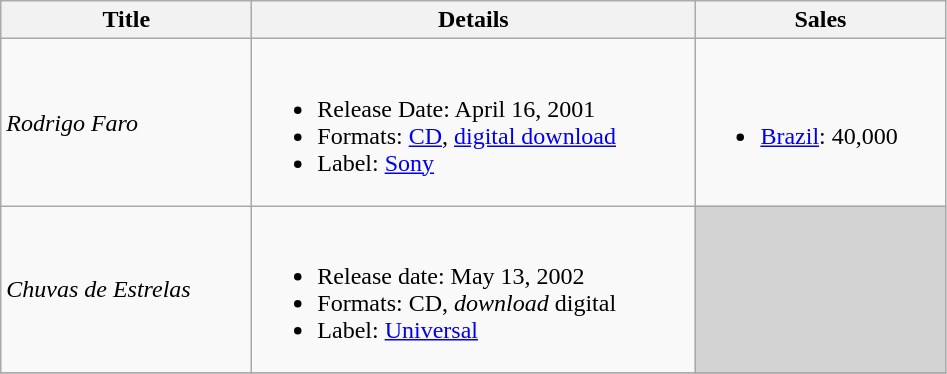<table class="wikitable">
<tr>
<th style="width:10em;">Title</th>
<th style="width:18em;">Details</th>
<th style="width:10em;">Sales</th>
</tr>
<tr>
<td><em>Rodrigo Faro</em></td>
<td><br><ul><li>Release Date: April 16, 2001</li><li>Formats: <a href='#'>CD</a>, <a href='#'>digital download</a></li><li>Label: <a href='#'>Sony</a></li></ul></td>
<td><br><ul><li><a href='#'>Brazil</a>: 40,000</li></ul></td>
</tr>
<tr>
<td><em>Chuvas de Estrelas</em></td>
<td><br><ul><li>Release date: May 13, 2002</li><li>Formats: CD, <em>download</em> digital</li><li>Label: <a href='#'>Universal</a></li></ul></td>
<td bgcolor=lightgrey></td>
</tr>
<tr>
</tr>
</table>
